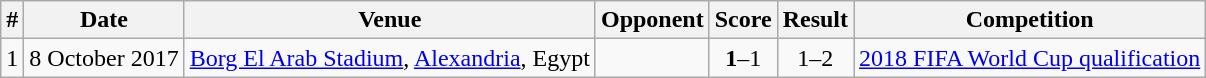<table class="wikitable">
<tr>
<th>#</th>
<th>Date</th>
<th>Venue</th>
<th>Opponent</th>
<th>Score</th>
<th>Result</th>
<th>Competition</th>
</tr>
<tr>
<td>1</td>
<td>8 October 2017</td>
<td><a href='#'>Borg El Arab Stadium</a>, <a href='#'>Alexandria</a>, Egypt</td>
<td></td>
<td align=center><strong>1</strong>–1</td>
<td align=center>1–2</td>
<td><a href='#'>2018 FIFA World Cup qualification</a></td>
</tr>
</table>
